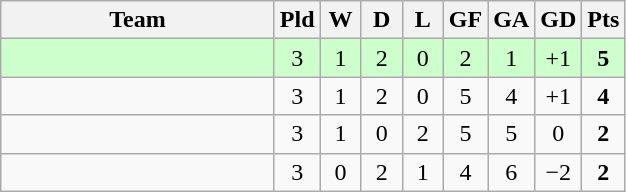<table class="wikitable" style="text-align: center;">
<tr>
<th width=175>Team</th>
<th width=20>Pld</th>
<th width=20>W</th>
<th width=20>D</th>
<th width=20>L</th>
<th width=20>GF</th>
<th width=20>GA</th>
<th width=20>GD</th>
<th width=20>Pts</th>
</tr>
<tr bgcolor=ccffcc>
<td style="text-align:left;"></td>
<td>3</td>
<td>1</td>
<td>2</td>
<td>0</td>
<td>2</td>
<td>1</td>
<td>+1</td>
<td><strong>5</strong></td>
</tr>
<tr>
<td style="text-align:left;"></td>
<td>3</td>
<td>1</td>
<td>2</td>
<td>0</td>
<td>5</td>
<td>4</td>
<td>+1</td>
<td><strong>4</strong></td>
</tr>
<tr>
<td style="text-align:left;"></td>
<td>3</td>
<td>1</td>
<td>0</td>
<td>2</td>
<td>5</td>
<td>5</td>
<td>0</td>
<td><strong>2</strong></td>
</tr>
<tr>
<td style="text-align:left;"></td>
<td>3</td>
<td>0</td>
<td>2</td>
<td>1</td>
<td>4</td>
<td>6</td>
<td>−2</td>
<td><strong>2</strong></td>
</tr>
</table>
